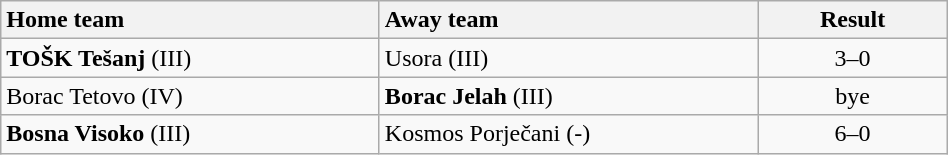<table class="wikitable" style="width:50%">
<tr>
<th style="width:40%; text-align:left">Home team</th>
<th style="width:40%; text-align:left">Away team</th>
<th>Result</th>
</tr>
<tr>
<td><strong>TOŠK Tešanj</strong> (III)</td>
<td>Usora (III)</td>
<td style="text-align:center">3–0</td>
</tr>
<tr>
<td>Borac Tetovo (IV)</td>
<td><strong>Borac Jelah</strong> (III)</td>
<td style="text-align:center">bye</td>
</tr>
<tr>
<td><strong>Bosna Visoko</strong> (III)</td>
<td>Kosmos Porječani (-)</td>
<td style="text-align:center">6–0</td>
</tr>
</table>
